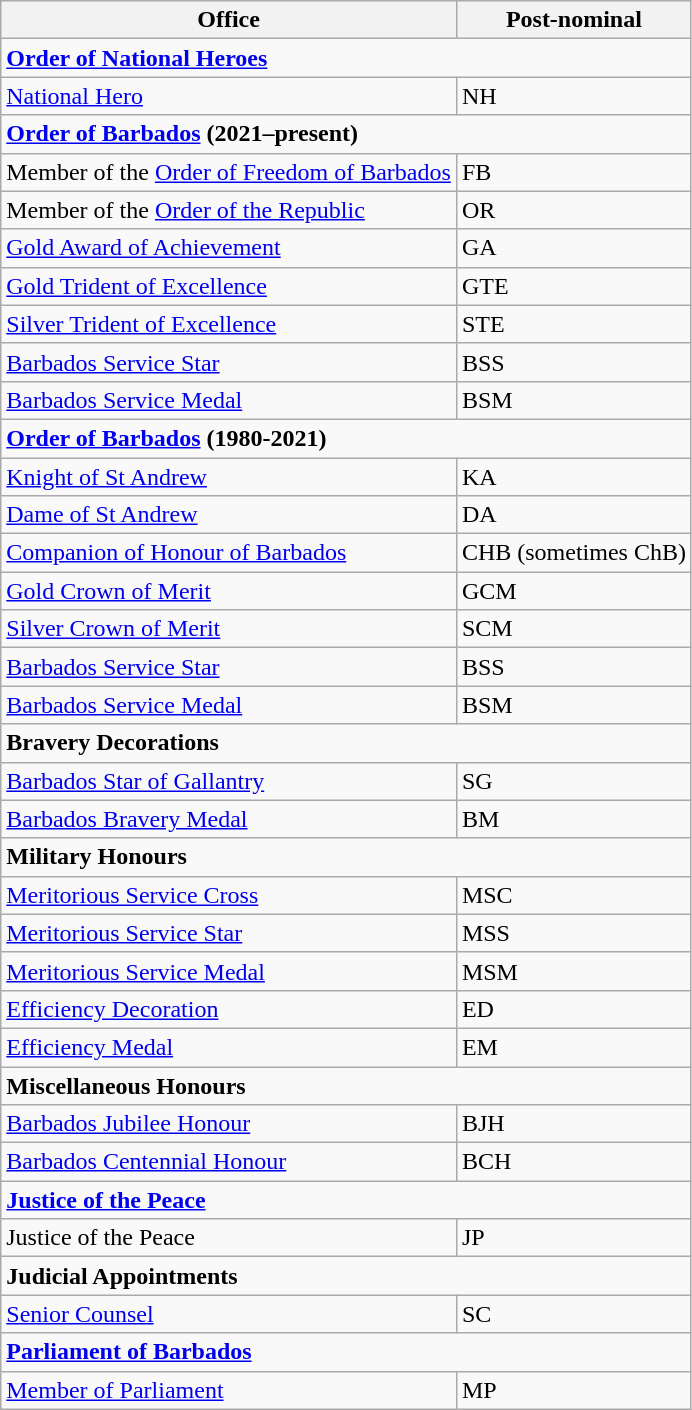<table class="wikitable">
<tr>
<th>Office</th>
<th>Post-nominal</th>
</tr>
<tr>
<td colspan=2><strong><a href='#'>Order of National Heroes</a></strong></td>
</tr>
<tr>
<td><a href='#'>National Hero</a></td>
<td>NH</td>
</tr>
<tr>
<td colspan=2><strong><a href='#'>Order of Barbados</a> (2021–present)</strong></td>
</tr>
<tr>
<td>Member of the <a href='#'>Order of Freedom of Barbados</a></td>
<td>FB</td>
</tr>
<tr>
<td>Member of the <a href='#'>Order of the Republic</a></td>
<td>OR</td>
</tr>
<tr>
<td><a href='#'>Gold Award of Achievement</a></td>
<td>GA</td>
</tr>
<tr>
<td><a href='#'>Gold Trident of Excellence</a></td>
<td>GTE</td>
</tr>
<tr>
<td><a href='#'>Silver Trident of Excellence</a></td>
<td>STE</td>
</tr>
<tr>
<td><a href='#'>Barbados Service Star</a></td>
<td>BSS</td>
</tr>
<tr>
<td><a href='#'>Barbados Service Medal</a></td>
<td>BSM</td>
</tr>
<tr>
<td colspan=2><strong><a href='#'>Order of Barbados</a> (1980-2021)</strong></td>
</tr>
<tr>
<td><a href='#'>Knight of St Andrew</a></td>
<td>KA</td>
</tr>
<tr>
<td><a href='#'>Dame of St Andrew</a></td>
<td>DA</td>
</tr>
<tr>
<td><a href='#'>Companion of Honour of Barbados</a></td>
<td>CHB (sometimes ChB)</td>
</tr>
<tr>
<td><a href='#'>Gold Crown of Merit</a></td>
<td>GCM</td>
</tr>
<tr>
<td><a href='#'>Silver Crown of Merit</a></td>
<td>SCM</td>
</tr>
<tr>
<td><a href='#'>Barbados Service Star</a></td>
<td>BSS</td>
</tr>
<tr>
<td><a href='#'>Barbados Service Medal</a></td>
<td>BSM</td>
</tr>
<tr>
<td colspan=2><strong>Bravery Decorations</strong></td>
</tr>
<tr>
<td><a href='#'>Barbados Star of Gallantry</a></td>
<td>SG</td>
</tr>
<tr>
<td><a href='#'>Barbados Bravery Medal</a></td>
<td>BM</td>
</tr>
<tr>
<td colspan=2><strong>Military Honours</strong></td>
</tr>
<tr>
<td><a href='#'>Meritorious Service Cross</a></td>
<td>MSC</td>
</tr>
<tr>
<td><a href='#'>Meritorious Service Star</a></td>
<td>MSS</td>
</tr>
<tr>
<td><a href='#'>Meritorious Service Medal</a></td>
<td>MSM</td>
</tr>
<tr>
<td><a href='#'>Efficiency Decoration</a></td>
<td>ED</td>
</tr>
<tr>
<td><a href='#'>Efficiency Medal</a></td>
<td>EM</td>
</tr>
<tr>
<td colspan=2><strong>Miscellaneous Honours</strong></td>
</tr>
<tr>
<td><a href='#'>Barbados Jubilee Honour</a></td>
<td>BJH</td>
</tr>
<tr>
<td><a href='#'>Barbados Centennial Honour</a></td>
<td>BCH</td>
</tr>
<tr>
<td colspan=2><strong><a href='#'>Justice of the Peace</a></strong></td>
</tr>
<tr>
<td>Justice of the Peace</td>
<td>JP</td>
</tr>
<tr>
<td colspan=2><strong>Judicial Appointments</strong></td>
</tr>
<tr>
<td><a href='#'>Senior Counsel</a></td>
<td>SC</td>
</tr>
<tr>
<td colspan=2><strong><a href='#'>Parliament of Barbados</a></strong></td>
</tr>
<tr>
<td><a href='#'>Member of Parliament</a></td>
<td>MP</td>
</tr>
</table>
